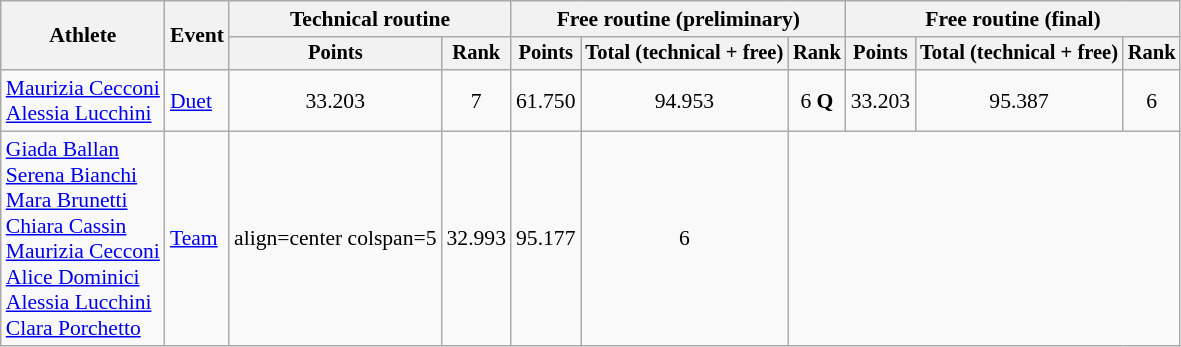<table class="wikitable" style="font-size:90%">
<tr>
<th rowspan="2">Athlete</th>
<th rowspan="2">Event</th>
<th colspan=2>Technical routine</th>
<th colspan=3>Free routine (preliminary)</th>
<th colspan=3>Free routine (final)</th>
</tr>
<tr style="font-size:95%">
<th>Points</th>
<th>Rank</th>
<th>Points</th>
<th>Total (technical + free)</th>
<th>Rank</th>
<th>Points</th>
<th>Total (technical + free)</th>
<th>Rank</th>
</tr>
<tr>
<td align=left><a href='#'>Maurizia Cecconi</a><br> <a href='#'>Alessia Lucchini</a></td>
<td align=left><a href='#'>Duet</a></td>
<td align=center>33.203</td>
<td align=center>7</td>
<td align=center>61.750</td>
<td align=center>94.953</td>
<td align=center>6 <strong>Q</strong></td>
<td align=center>33.203</td>
<td align=center>95.387</td>
<td align=center>6</td>
</tr>
<tr>
<td align=left><a href='#'>Giada Ballan</a><br> <a href='#'>Serena Bianchi</a><br> <a href='#'>Mara Brunetti</a><br> <a href='#'>Chiara Cassin</a><br> <a href='#'>Maurizia Cecconi</a><br> <a href='#'>Alice Dominici</a><br> <a href='#'>Alessia Lucchini</a><br> <a href='#'>Clara Porchetto</a></td>
<td align=left><a href='#'>Team</a></td>
<td>align=center colspan=5 </td>
<td align=center>32.993</td>
<td align=center>95.177</td>
<td align=center>6</td>
</tr>
</table>
